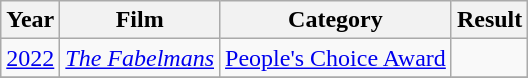<table class="wikitable">
<tr>
<th>Year</th>
<th>Film</th>
<th>Category</th>
<th>Result</th>
</tr>
<tr>
<td style="text-align:center;"><a href='#'>2022</a></td>
<td style="text-align:center;"><em><a href='#'>The Fabelmans</a></em></td>
<td style="text-align:center;"><a href='#'>People's Choice Award</a></td>
<td></td>
</tr>
<tr>
</tr>
</table>
